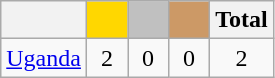<table class="wikitable">
<tr>
<th></th>
<th style="background-color:gold">        </th>
<th style="background-color:silver">      </th>
<th style="background-color:#CC9966">      </th>
<th>Total</th>
</tr>
<tr align="center">
<td> <a href='#'>Uganda </a></td>
<td>2</td>
<td>0</td>
<td>0</td>
<td>2</td>
</tr>
</table>
